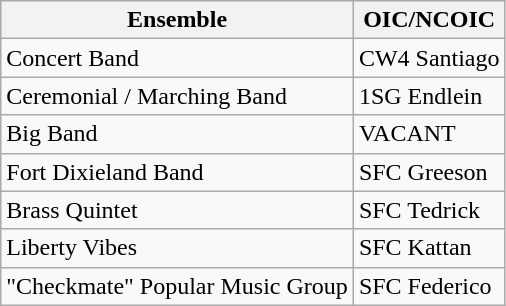<table class="wikitable">
<tr>
<th>Ensemble</th>
<th>OIC/NCOIC</th>
</tr>
<tr>
<td>Concert Band</td>
<td>CW4 Santiago</td>
</tr>
<tr>
<td>Ceremonial / Marching Band</td>
<td>1SG Endlein</td>
</tr>
<tr>
<td>Big Band</td>
<td>VACANT</td>
</tr>
<tr>
<td>Fort Dixieland Band</td>
<td>SFC Greeson</td>
</tr>
<tr>
<td>Brass Quintet</td>
<td>SFC Tedrick</td>
</tr>
<tr>
<td>Liberty Vibes</td>
<td>SFC Kattan</td>
</tr>
<tr>
<td>"Checkmate" Popular Music Group</td>
<td>SFC Federico</td>
</tr>
</table>
